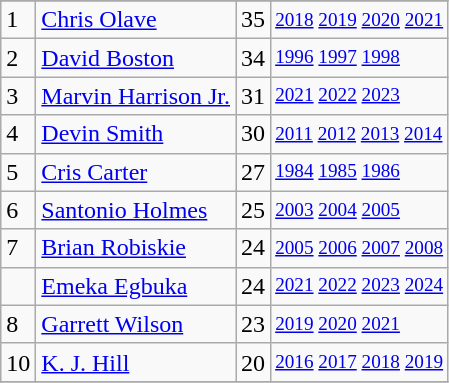<table class="wikitable">
<tr>
</tr>
<tr>
<td>1</td>
<td><a href='#'>Chris Olave</a></td>
<td>35</td>
<td style="font-size:80%;"><a href='#'>2018</a> <a href='#'>2019</a> <a href='#'>2020</a> <a href='#'>2021</a></td>
</tr>
<tr>
<td>2</td>
<td><a href='#'>David Boston</a></td>
<td>34</td>
<td style="font-size:80%;"><a href='#'>1996</a> <a href='#'>1997</a> <a href='#'>1998</a></td>
</tr>
<tr>
<td>3</td>
<td><a href='#'>Marvin Harrison Jr.</a></td>
<td>31</td>
<td style="font-size:80%;"><a href='#'>2021</a> <a href='#'>2022</a> <a href='#'>2023</a></td>
</tr>
<tr>
<td>4</td>
<td><a href='#'>Devin Smith</a></td>
<td>30</td>
<td style="font-size:80%;"><a href='#'>2011</a> <a href='#'>2012</a> <a href='#'>2013</a> <a href='#'>2014</a></td>
</tr>
<tr>
<td>5</td>
<td><a href='#'>Cris Carter</a></td>
<td>27</td>
<td style="font-size:80%;"><a href='#'>1984</a> <a href='#'>1985</a> <a href='#'>1986</a></td>
</tr>
<tr>
<td>6</td>
<td><a href='#'>Santonio Holmes</a></td>
<td>25</td>
<td style="font-size:80%;"><a href='#'>2003</a> <a href='#'>2004</a> <a href='#'>2005</a></td>
</tr>
<tr>
<td>7</td>
<td><a href='#'>Brian Robiskie</a></td>
<td>24</td>
<td style="font-size:80%;"><a href='#'>2005</a> <a href='#'>2006</a> <a href='#'>2007</a> <a href='#'>2008</a></td>
</tr>
<tr>
<td></td>
<td><a href='#'>Emeka Egbuka</a></td>
<td>24</td>
<td style="font-size:80%;"><a href='#'>2021</a> <a href='#'>2022</a> <a href='#'>2023</a> <a href='#'>2024</a></td>
</tr>
<tr>
<td>8</td>
<td><a href='#'>Garrett Wilson</a></td>
<td>23</td>
<td style="font-size:80%;"><a href='#'>2019</a> <a href='#'>2020</a> <a href='#'>2021</a></td>
</tr>
<tr>
<td>10</td>
<td><a href='#'>K. J. Hill</a></td>
<td>20</td>
<td style="font-size:80%;"><a href='#'>2016</a> <a href='#'>2017</a> <a href='#'>2018</a> <a href='#'>2019</a></td>
</tr>
<tr>
</tr>
</table>
